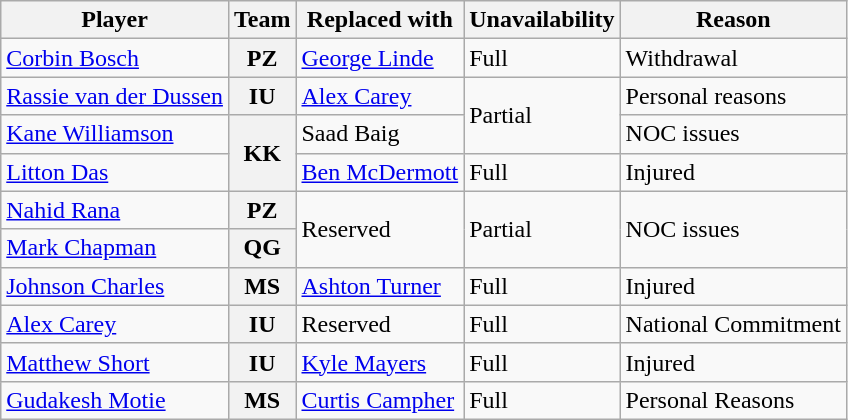<table class="wikitable">
<tr>
<th>Player</th>
<th>Team</th>
<th>Replaced with</th>
<th>Unavailability</th>
<th>Reason</th>
</tr>
<tr>
<td><a href='#'>Corbin Bosch</a></td>
<th>PZ</th>
<td><a href='#'>George Linde</a></td>
<td>Full</td>
<td>Withdrawal</td>
</tr>
<tr>
<td><a href='#'>Rassie van der Dussen</a></td>
<th>IU</th>
<td><a href='#'>Alex Carey</a></td>
<td rowspan=2>Partial</td>
<td>Personal reasons</td>
</tr>
<tr>
<td><a href='#'>Kane Williamson</a></td>
<th rowspan=2>KK</th>
<td>Saad Baig</td>
<td>NOC issues</td>
</tr>
<tr>
<td><a href='#'>Litton Das</a></td>
<td><a href='#'>Ben McDermott</a></td>
<td>Full</td>
<td>Injured</td>
</tr>
<tr>
<td><a href='#'>Nahid Rana</a></td>
<th>PZ</th>
<td rowspan=2>Reserved</td>
<td rowspan=2>Partial</td>
<td rowspan=2>NOC issues</td>
</tr>
<tr>
<td><a href='#'>Mark Chapman</a></td>
<th>QG</th>
</tr>
<tr>
<td><a href='#'>Johnson Charles</a></td>
<th>MS</th>
<td><a href='#'>Ashton Turner</a></td>
<td>Full</td>
<td>Injured</td>
</tr>
<tr>
<td><a href='#'>Alex Carey</a></td>
<th>IU</th>
<td>Reserved</td>
<td>Full</td>
<td>National Commitment</td>
</tr>
<tr>
<td><a href='#'>Matthew Short</a></td>
<th>IU</th>
<td><a href='#'>Kyle Mayers</a></td>
<td>Full</td>
<td>Injured</td>
</tr>
<tr>
<td><a href='#'>Gudakesh Motie</a></td>
<th>MS</th>
<td><a href='#'>Curtis Campher</a></td>
<td>Full</td>
<td>Personal Reasons</td>
</tr>
</table>
